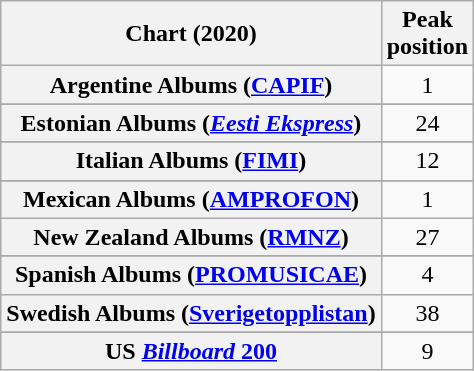<table class="wikitable sortable plainrowheaders" style="text-align:center">
<tr>
<th scope="col">Chart (2020)</th>
<th scope="col">Peak<br>position</th>
</tr>
<tr>
<th scope="row">Argentine Albums (<a href='#'>CAPIF</a>)</th>
<td>1</td>
</tr>
<tr>
</tr>
<tr>
</tr>
<tr>
</tr>
<tr>
</tr>
<tr>
</tr>
<tr>
</tr>
<tr>
</tr>
<tr>
<th scope="row">Estonian Albums (<em><a href='#'>Eesti Ekspress</a></em>)</th>
<td>24</td>
</tr>
<tr>
</tr>
<tr>
</tr>
<tr>
</tr>
<tr>
</tr>
<tr>
</tr>
<tr>
<th scope="row">Italian Albums (<a href='#'>FIMI</a>)</th>
<td>12</td>
</tr>
<tr>
</tr>
<tr>
<th scope="row">Mexican Albums (<a href='#'>AMPROFON</a>)</th>
<td>1</td>
</tr>
<tr>
<th scope="row">New Zealand Albums (<a href='#'>RMNZ</a>)</th>
<td>27</td>
</tr>
<tr>
</tr>
<tr>
</tr>
<tr>
</tr>
<tr>
<th scope="row">Spanish Albums (<a href='#'>PROMUSICAE</a>)</th>
<td>4</td>
</tr>
<tr>
<th scope="row">Swedish Albums (<a href='#'>Sverigetopplistan</a>)</th>
<td>38</td>
</tr>
<tr>
</tr>
<tr>
</tr>
<tr>
<th scope="row">US <a href='#'><em>Billboard</em> 200</a></th>
<td>9</td>
</tr>
</table>
